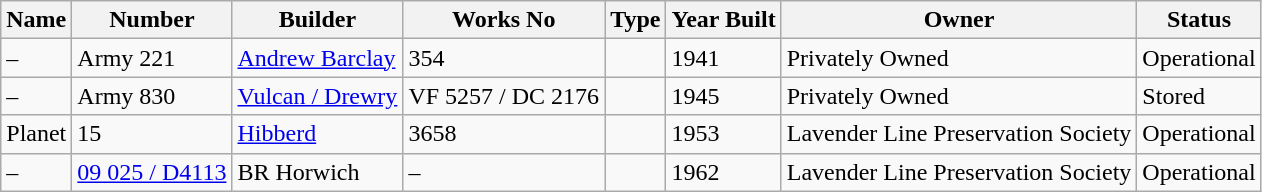<table class="wikitable sortable">
<tr>
<th>Name</th>
<th>Number</th>
<th>Builder</th>
<th>Works No</th>
<th>Type</th>
<th>Year Built</th>
<th>Owner</th>
<th>Status</th>
</tr>
<tr>
<td>–</td>
<td>Army 221</td>
<td><a href='#'>Andrew Barclay</a></td>
<td>354</td>
<td></td>
<td>1941</td>
<td>Privately Owned</td>
<td>Operational</td>
</tr>
<tr>
<td>–</td>
<td>Army 830</td>
<td><a href='#'>Vulcan / Drewry</a></td>
<td>VF 5257 / DC 2176</td>
<td></td>
<td>1945</td>
<td>Privately Owned</td>
<td>Stored</td>
</tr>
<tr>
<td>Planet</td>
<td>15</td>
<td><a href='#'>Hibberd</a></td>
<td>3658</td>
<td></td>
<td>1953</td>
<td>Lavender Line Preservation Society</td>
<td>Operational</td>
</tr>
<tr>
<td>–</td>
<td><a href='#'>09 025 / D4113</a></td>
<td>BR Horwich</td>
<td>–</td>
<td></td>
<td>1962</td>
<td>Lavender Line Preservation Society</td>
<td>Operational</td>
</tr>
</table>
